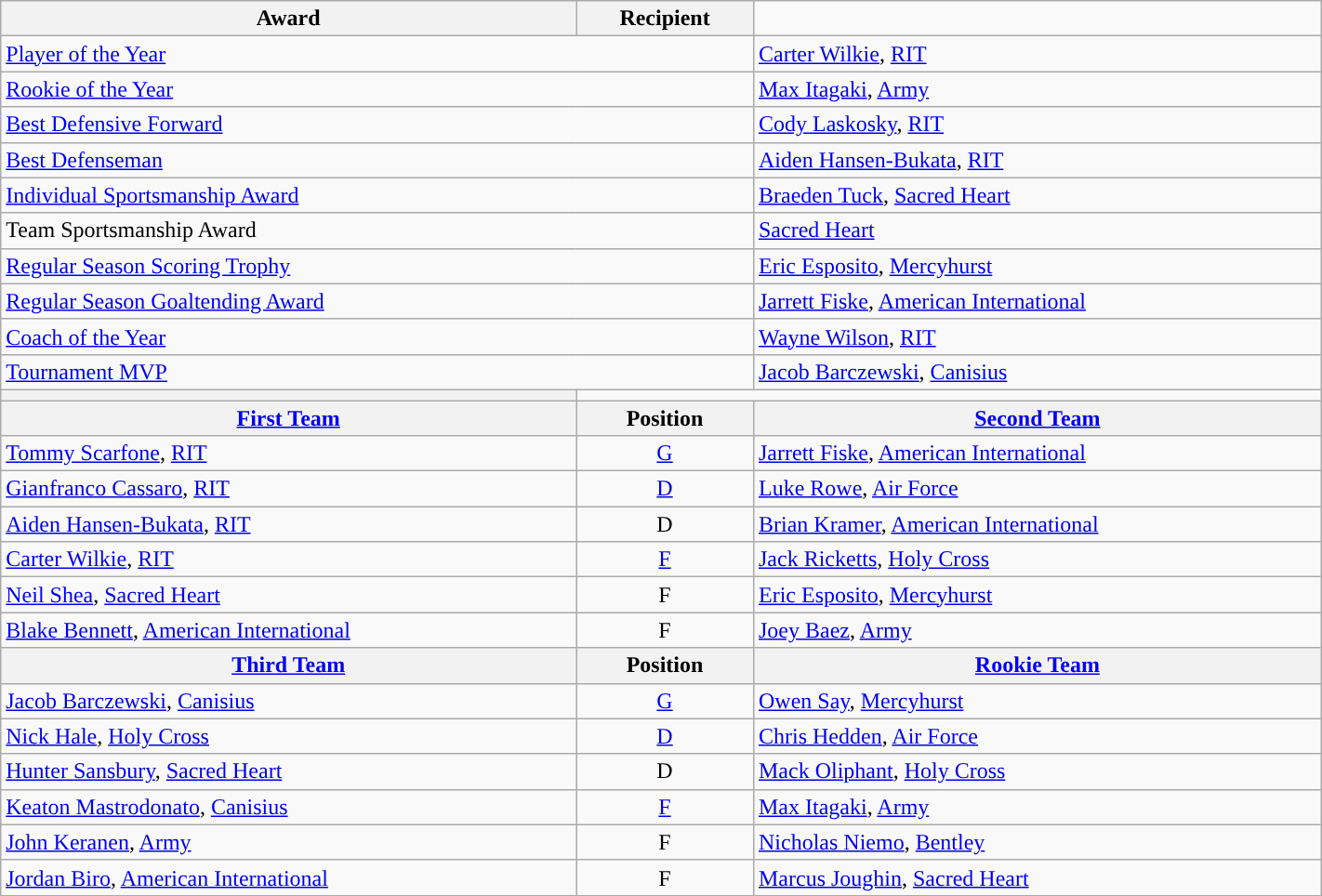<table class="wikitable" width=75%>
<tr>
<th>Award</th>
<th>Recipient</th>
</tr>
<tr>
<td colspan=2><a href='#'>Player of the Year</a></td>
<td><a href='#'>Carter Wilkie</a>, <a href='#'>RIT</a></td>
</tr>
<tr>
<td colspan=2><a href='#'>Rookie of the Year</a></td>
<td><a href='#'>Max Itagaki</a>, <a href='#'>Army</a></td>
</tr>
<tr>
<td colspan=2><a href='#'>Best Defensive Forward</a></td>
<td><a href='#'>Cody Laskosky</a>, <a href='#'>RIT</a></td>
</tr>
<tr>
<td colspan=2><a href='#'>Best Defenseman</a></td>
<td><a href='#'>Aiden Hansen-Bukata</a>, <a href='#'>RIT</a></td>
</tr>
<tr>
<td colspan=2><a href='#'>Individual Sportsmanship Award</a></td>
<td><a href='#'>Braeden Tuck</a>, <a href='#'>Sacred Heart</a></td>
</tr>
<tr>
<td colspan=2>Team Sportsmanship Award</td>
<td><a href='#'>Sacred Heart</a></td>
</tr>
<tr>
<td colspan=2><a href='#'>Regular Season Scoring Trophy</a></td>
<td><a href='#'>Eric Esposito</a>, <a href='#'>Mercyhurst</a></td>
</tr>
<tr>
<td colspan=2><a href='#'>Regular Season Goaltending Award</a></td>
<td><a href='#'>Jarrett Fiske</a>, <a href='#'>American International</a></td>
</tr>
<tr>
<td colspan=2><a href='#'>Coach of the Year</a></td>
<td><a href='#'>Wayne Wilson</a>, <a href='#'>RIT</a></td>
</tr>
<tr>
<td colspan=2><a href='#'>Tournament MVP</a></td>
<td><a href='#'>Jacob Barczewski</a>, <a href='#'>Canisius</a></td>
</tr>
<tr>
<th><a href='#'></a></th>
</tr>
<tr>
<th><a href='#'>First Team</a></th>
<th>  Position  </th>
<th><a href='#'>Second Team</a></th>
</tr>
<tr>
<td><a href='#'>Tommy Scarfone</a>, <a href='#'>RIT</a></td>
<td align=center><a href='#'>G</a></td>
<td><a href='#'>Jarrett Fiske</a>, <a href='#'>American International</a></td>
</tr>
<tr>
<td><a href='#'>Gianfranco Cassaro</a>, <a href='#'>RIT</a></td>
<td align=center><a href='#'>D</a></td>
<td><a href='#'>Luke Rowe</a>, <a href='#'>Air Force</a></td>
</tr>
<tr>
<td><a href='#'>Aiden Hansen-Bukata</a>, <a href='#'>RIT</a></td>
<td align=center>D</td>
<td><a href='#'>Brian Kramer</a>, <a href='#'>American International</a></td>
</tr>
<tr>
<td><a href='#'>Carter Wilkie</a>, <a href='#'>RIT</a></td>
<td align=center><a href='#'>F</a></td>
<td><a href='#'>Jack Ricketts</a>, <a href='#'>Holy Cross</a></td>
</tr>
<tr>
<td><a href='#'>Neil Shea</a>, <a href='#'>Sacred Heart</a></td>
<td align=center>F</td>
<td><a href='#'>Eric Esposito</a>, <a href='#'>Mercyhurst</a></td>
</tr>
<tr>
<td><a href='#'>Blake Bennett</a>, <a href='#'>American International</a></td>
<td align=center>F</td>
<td><a href='#'>Joey Baez</a>, <a href='#'>Army</a></td>
</tr>
<tr>
<th><a href='#'>Third Team</a></th>
<th>  Position  </th>
<th><a href='#'>Rookie Team</a></th>
</tr>
<tr>
<td><a href='#'>Jacob Barczewski</a>, <a href='#'>Canisius</a></td>
<td align=center><a href='#'>G</a></td>
<td><a href='#'>Owen Say</a>, <a href='#'>Mercyhurst</a></td>
</tr>
<tr>
<td><a href='#'>Nick Hale</a>, <a href='#'>Holy Cross</a></td>
<td align=center><a href='#'>D</a></td>
<td><a href='#'>Chris Hedden</a>, <a href='#'>Air Force</a></td>
</tr>
<tr>
<td><a href='#'>Hunter Sansbury</a>, <a href='#'>Sacred Heart</a></td>
<td align=center>D</td>
<td><a href='#'>Mack Oliphant</a>, <a href='#'>Holy Cross</a></td>
</tr>
<tr>
<td><a href='#'>Keaton Mastrodonato</a>, <a href='#'>Canisius</a></td>
<td align=center><a href='#'>F</a></td>
<td><a href='#'>Max Itagaki</a>, <a href='#'>Army</a></td>
</tr>
<tr>
<td><a href='#'>John Keranen</a>, <a href='#'>Army</a></td>
<td align=center>F</td>
<td><a href='#'>Nicholas Niemo</a>, <a href='#'>Bentley</a></td>
</tr>
<tr>
<td><a href='#'>Jordan Biro</a>, <a href='#'>American International</a></td>
<td align=center>F</td>
<td><a href='#'>Marcus Joughin</a>, <a href='#'>Sacred Heart</a></td>
</tr>
</table>
